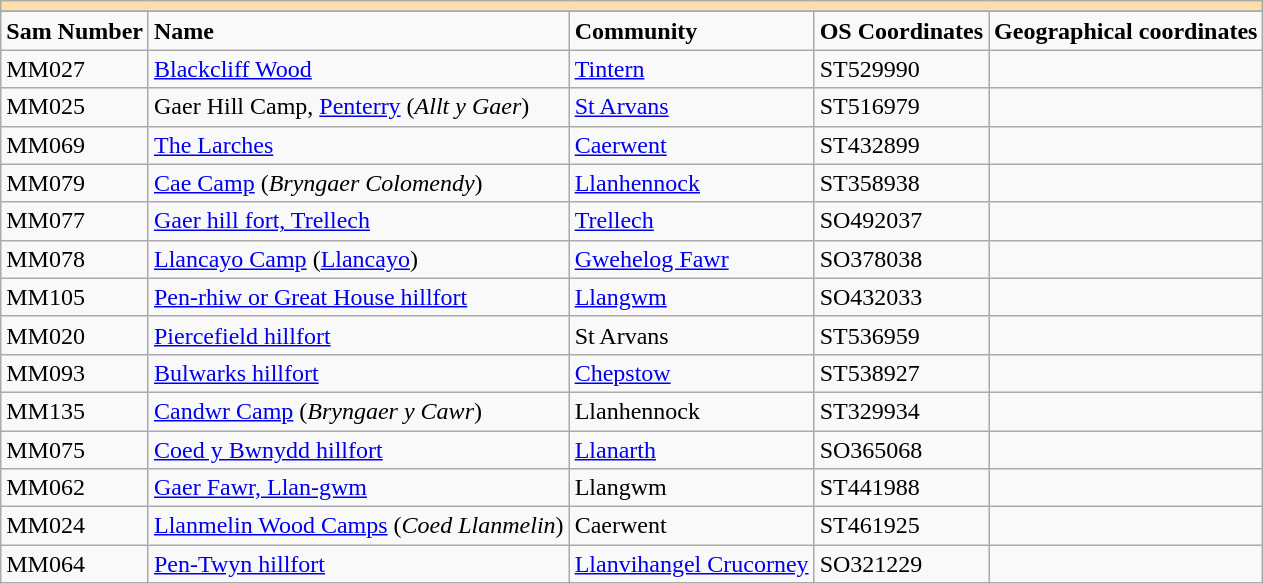<table class="wikitable sortable" align = "left" valign = "top">
<tr>
<th colspan="5" style="background:#ffdead; text-align: left"></th>
</tr>
<tr bgcolor="#efefef">
</tr>
<tr>
<td><strong>Sam Number</strong></td>
<td><strong>Name</strong></td>
<td><strong>Community</strong></td>
<td><strong>OS Coordinates</strong></td>
<td><strong>Geographical coordinates</strong></td>
</tr>
<tr>
<td>MM027</td>
<td><a href='#'>Blackcliff Wood</a></td>
<td><a href='#'>Tintern</a></td>
<td>ST529990</td>
<td></td>
</tr>
<tr>
<td>MM025</td>
<td>Gaer Hill Camp, <a href='#'>Penterry</a> (<em>Allt y Gaer</em>)</td>
<td><a href='#'>St Arvans</a></td>
<td>ST516979</td>
<td></td>
</tr>
<tr>
<td>MM069</td>
<td><a href='#'>The Larches</a></td>
<td><a href='#'>Caerwent</a></td>
<td>ST432899</td>
<td></td>
</tr>
<tr>
<td>MM079</td>
<td><a href='#'>Cae Camp</a> (<em>Bryngaer Colomendy</em>)</td>
<td><a href='#'>Llanhennock</a></td>
<td>ST358938</td>
<td></td>
</tr>
<tr>
<td>MM077</td>
<td><a href='#'>Gaer hill fort, Trellech</a></td>
<td><a href='#'>Trellech</a></td>
<td>SO492037</td>
<td></td>
</tr>
<tr>
<td>MM078</td>
<td><a href='#'>Llancayo Camp</a>  (<a href='#'>Llancayo</a>)</td>
<td><a href='#'>Gwehelog Fawr</a></td>
<td>SO378038</td>
<td></td>
</tr>
<tr>
<td>MM105</td>
<td><a href='#'>Pen-rhiw or Great House hillfort</a></td>
<td><a href='#'>Llangwm</a></td>
<td>SO432033</td>
<td></td>
</tr>
<tr>
<td>MM020</td>
<td><a href='#'>Piercefield hillfort</a></td>
<td>St Arvans</td>
<td>ST536959</td>
<td></td>
</tr>
<tr>
<td>MM093</td>
<td><a href='#'>Bulwarks hillfort</a></td>
<td><a href='#'>Chepstow</a></td>
<td>ST538927</td>
<td></td>
</tr>
<tr>
<td>MM135</td>
<td><a href='#'>Candwr Camp</a> (<em>Bryngaer y Cawr</em>)</td>
<td>Llanhennock</td>
<td>ST329934</td>
<td></td>
</tr>
<tr>
<td>MM075</td>
<td><a href='#'>Coed y Bwnydd hillfort</a></td>
<td><a href='#'>Llanarth</a></td>
<td>SO365068</td>
<td></td>
</tr>
<tr>
<td>MM062</td>
<td><a href='#'>Gaer Fawr, Llan-gwm</a></td>
<td>Llangwm</td>
<td>ST441988</td>
<td></td>
</tr>
<tr>
<td>MM024</td>
<td><a href='#'>Llanmelin Wood Camps</a> (<em>Coed Llanmelin</em>)</td>
<td>Caerwent</td>
<td>ST461925</td>
<td></td>
</tr>
<tr>
<td>MM064</td>
<td><a href='#'>Pen-Twyn hillfort</a></td>
<td><a href='#'>Llanvihangel Crucorney</a></td>
<td>SO321229</td>
<td></td>
</tr>
</table>
